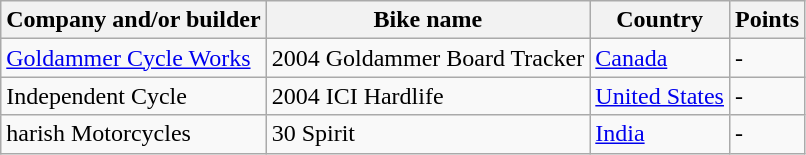<table class="wikitable" border="1">
<tr>
<th>Company and/or builder</th>
<th>Bike name</th>
<th>Country</th>
<th>Points</th>
</tr>
<tr>
<td><a href='#'>Goldammer Cycle Works</a></td>
<td>2004 Goldammer Board Tracker</td>
<td><a href='#'>Canada</a></td>
<td>-</td>
</tr>
<tr>
<td>Independent Cycle</td>
<td>2004 ICI Hardlife</td>
<td><a href='#'>United States</a></td>
<td>-</td>
</tr>
<tr>
<td>harish Motorcycles</td>
<td>30 Spirit</td>
<td><a href='#'>India</a></td>
<td>-</td>
</tr>
</table>
